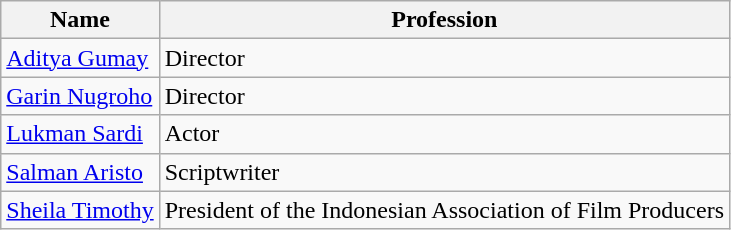<table class=wikitable>
<tr>
<th>Name</th>
<th>Profession</th>
</tr>
<tr>
<td><a href='#'>Aditya Gumay</a></td>
<td>Director</td>
</tr>
<tr>
<td><a href='#'>Garin Nugroho</a></td>
<td>Director</td>
</tr>
<tr>
<td><a href='#'>Lukman Sardi</a></td>
<td>Actor</td>
</tr>
<tr>
<td><a href='#'>Salman Aristo</a></td>
<td>Scriptwriter</td>
</tr>
<tr>
<td><a href='#'>Sheila Timothy</a></td>
<td>President of the Indonesian Association of Film Producers</td>
</tr>
</table>
